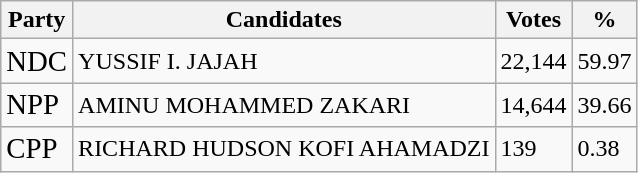<table class="wikitable">
<tr>
<th>Party</th>
<th>Candidates</th>
<th>Votes</th>
<th>%</th>
</tr>
<tr>
<td><big>NDC</big></td>
<td>YUSSIF I. JAJAH</td>
<td>22,144</td>
<td>59.97</td>
</tr>
<tr>
<td><big>NPP</big></td>
<td>AMINU MOHAMMED ZAKARI</td>
<td>14,644</td>
<td>39.66</td>
</tr>
<tr>
<td><big>CPP</big></td>
<td>RICHARD HUDSON KOFI AHAMADZI</td>
<td>139</td>
<td>0.38</td>
</tr>
</table>
